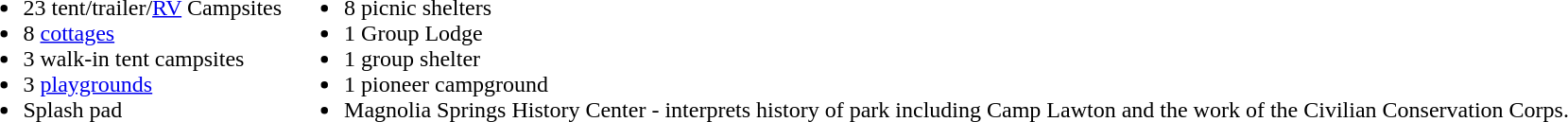<table>
<tr ---- valign="top">
<td><br><ul><li>23 tent/trailer/<a href='#'>RV</a> Campsites</li><li>8 <a href='#'>cottages</a></li><li>3 walk-in tent campsites</li><li>3 <a href='#'>playgrounds</a></li><li>Splash pad</li></ul></td>
<td><br><ul><li>8 picnic shelters</li><li>1 Group Lodge</li><li>1 group shelter</li><li>1 pioneer campground</li><li>Magnolia Springs History Center - interprets history of park including Camp Lawton and the work of the Civilian Conservation Corps.</li></ul></td>
</tr>
</table>
